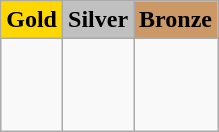<table class="wikitable">
<tr>
<th style="background: gold">Gold</th>
<th style="background: silver">Silver</th>
<th style="background: #cc9966">Bronze</th>
</tr>
<tr>
<td><br></td>
<td><br></td>
<td><br><br><br></td>
</tr>
</table>
